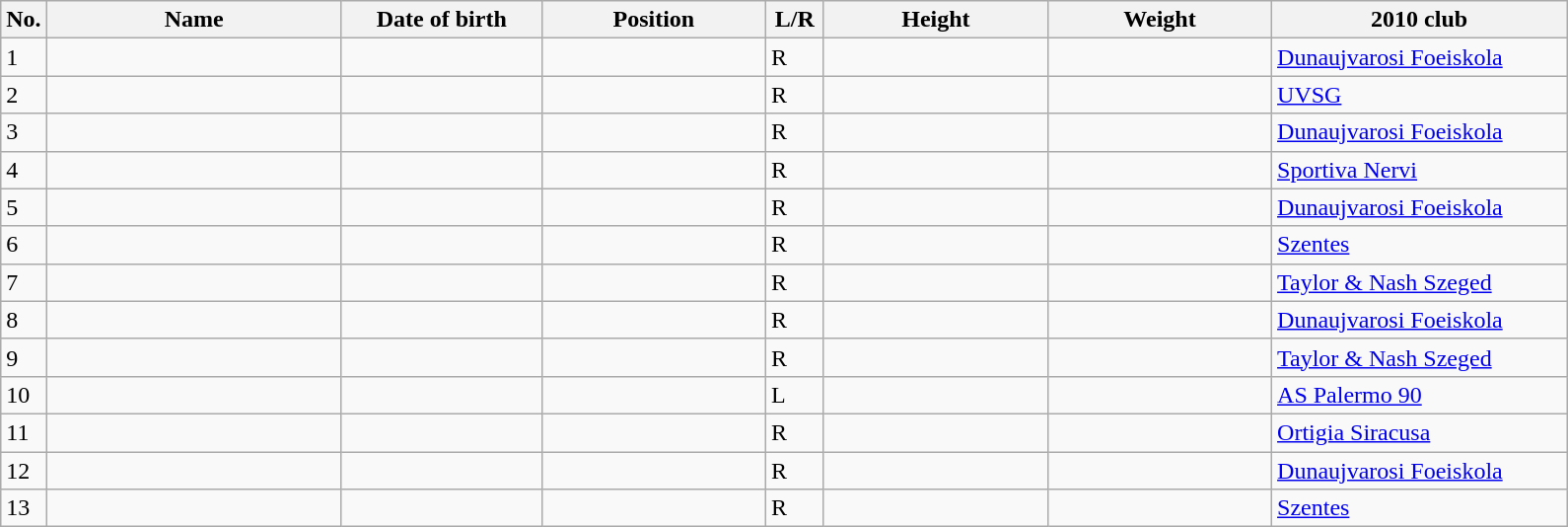<table class=wikitable sortable style=font-size:100%; text-align:center;>
<tr>
<th>No.</th>
<th style=width:12em>Name</th>
<th style=width:8em>Date of birth</th>
<th style=width:9em>Position</th>
<th style=width:2em>L/R</th>
<th style=width:9em>Height</th>
<th style=width:9em>Weight</th>
<th style=width:12em>2010 club</th>
</tr>
<tr>
<td>1</td>
<td align=left></td>
<td></td>
<td></td>
<td>R</td>
<td></td>
<td></td>
<td><a href='#'>Dunaujvarosi Foeiskola</a></td>
</tr>
<tr>
<td>2</td>
<td align=left></td>
<td></td>
<td></td>
<td>R</td>
<td></td>
<td></td>
<td><a href='#'>UVSG</a></td>
</tr>
<tr>
<td>3</td>
<td align=left></td>
<td></td>
<td></td>
<td>R</td>
<td></td>
<td></td>
<td><a href='#'>Dunaujvarosi Foeiskola</a></td>
</tr>
<tr>
<td>4</td>
<td align=left></td>
<td></td>
<td></td>
<td>R</td>
<td></td>
<td></td>
<td><a href='#'>Sportiva Nervi</a></td>
</tr>
<tr>
<td>5</td>
<td align=left></td>
<td></td>
<td></td>
<td>R</td>
<td></td>
<td></td>
<td><a href='#'>Dunaujvarosi Foeiskola</a></td>
</tr>
<tr>
<td>6</td>
<td align=left></td>
<td></td>
<td></td>
<td>R</td>
<td></td>
<td></td>
<td><a href='#'>Szentes</a></td>
</tr>
<tr>
<td>7</td>
<td align=left></td>
<td></td>
<td></td>
<td>R</td>
<td></td>
<td></td>
<td><a href='#'>Taylor & Nash Szeged</a></td>
</tr>
<tr>
<td>8</td>
<td align=left></td>
<td></td>
<td></td>
<td>R</td>
<td></td>
<td></td>
<td><a href='#'>Dunaujvarosi Foeiskola</a></td>
</tr>
<tr>
<td>9</td>
<td align=left></td>
<td></td>
<td></td>
<td>R</td>
<td></td>
<td></td>
<td><a href='#'>Taylor & Nash Szeged</a></td>
</tr>
<tr>
<td>10</td>
<td align=left></td>
<td></td>
<td></td>
<td>L</td>
<td></td>
<td></td>
<td><a href='#'>AS Palermo 90</a></td>
</tr>
<tr>
<td>11</td>
<td align=left></td>
<td></td>
<td></td>
<td>R</td>
<td></td>
<td></td>
<td><a href='#'>Ortigia Siracusa</a></td>
</tr>
<tr>
<td>12</td>
<td align=left></td>
<td></td>
<td></td>
<td>R</td>
<td></td>
<td></td>
<td><a href='#'>Dunaujvarosi Foeiskola</a></td>
</tr>
<tr>
<td>13</td>
<td align=left></td>
<td></td>
<td></td>
<td>R</td>
<td></td>
<td></td>
<td><a href='#'>Szentes</a></td>
</tr>
</table>
